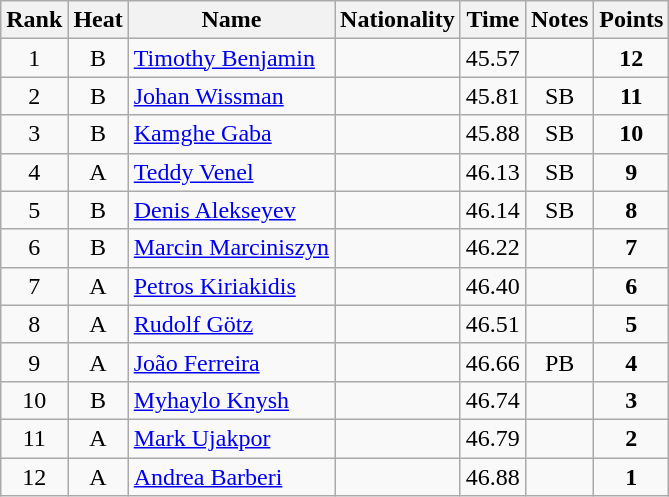<table class="wikitable sortable" style="text-align:center">
<tr>
<th>Rank</th>
<th>Heat</th>
<th>Name</th>
<th>Nationality</th>
<th>Time</th>
<th>Notes</th>
<th>Points</th>
</tr>
<tr>
<td>1</td>
<td>B</td>
<td align=left><a href='#'>Timothy Benjamin</a></td>
<td align=left></td>
<td>45.57</td>
<td></td>
<td><strong>12</strong></td>
</tr>
<tr>
<td>2</td>
<td>B</td>
<td align=left><a href='#'>Johan Wissman</a></td>
<td align=left></td>
<td>45.81</td>
<td>SB</td>
<td><strong>11</strong></td>
</tr>
<tr>
<td>3</td>
<td>B</td>
<td align=left><a href='#'>Kamghe Gaba</a></td>
<td align=left></td>
<td>45.88</td>
<td>SB</td>
<td><strong>10</strong></td>
</tr>
<tr>
<td>4</td>
<td>A</td>
<td align=left><a href='#'>Teddy Venel</a></td>
<td align=left></td>
<td>46.13</td>
<td>SB</td>
<td><strong>9</strong></td>
</tr>
<tr>
<td>5</td>
<td>B</td>
<td align=left><a href='#'>Denis Alekseyev</a></td>
<td align=left></td>
<td>46.14</td>
<td>SB</td>
<td><strong>8</strong></td>
</tr>
<tr>
<td>6</td>
<td>B</td>
<td align=left><a href='#'>Marcin Marciniszyn</a></td>
<td align=left></td>
<td>46.22</td>
<td></td>
<td><strong>7</strong></td>
</tr>
<tr>
<td>7</td>
<td>A</td>
<td align=left><a href='#'>Petros Kiriakidis</a></td>
<td align=left></td>
<td>46.40</td>
<td></td>
<td><strong>6</strong></td>
</tr>
<tr>
<td>8</td>
<td>A</td>
<td align=left><a href='#'>Rudolf Götz</a></td>
<td align=left></td>
<td>46.51</td>
<td></td>
<td><strong>5</strong></td>
</tr>
<tr>
<td>9</td>
<td>A</td>
<td align=left><a href='#'>João Ferreira</a></td>
<td align=left></td>
<td>46.66</td>
<td>PB</td>
<td><strong>4</strong></td>
</tr>
<tr>
<td>10</td>
<td>B</td>
<td align=left><a href='#'>Myhaylo Knysh</a></td>
<td align=left></td>
<td>46.74</td>
<td></td>
<td><strong>3</strong></td>
</tr>
<tr>
<td>11</td>
<td>A</td>
<td align=left><a href='#'>Mark Ujakpor</a></td>
<td align=left></td>
<td>46.79</td>
<td></td>
<td><strong>2</strong></td>
</tr>
<tr>
<td>12</td>
<td>A</td>
<td align=left><a href='#'>Andrea Barberi</a></td>
<td align=left></td>
<td>46.88</td>
<td></td>
<td><strong>1</strong></td>
</tr>
</table>
